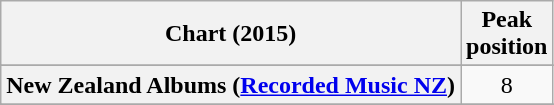<table class="wikitable sortable plainrowheaders" style="text-align:center">
<tr>
<th scope="col">Chart (2015)</th>
<th scope="col">Peak<br> position</th>
</tr>
<tr>
</tr>
<tr>
</tr>
<tr>
</tr>
<tr>
</tr>
<tr>
</tr>
<tr>
</tr>
<tr>
</tr>
<tr>
</tr>
<tr>
</tr>
<tr>
</tr>
<tr>
</tr>
<tr>
</tr>
<tr>
<th scope="row">New Zealand Albums (<a href='#'>Recorded Music NZ</a>)</th>
<td>8</td>
</tr>
<tr>
</tr>
<tr>
</tr>
<tr>
</tr>
<tr>
</tr>
<tr>
</tr>
<tr>
</tr>
<tr>
</tr>
<tr>
</tr>
<tr>
</tr>
</table>
